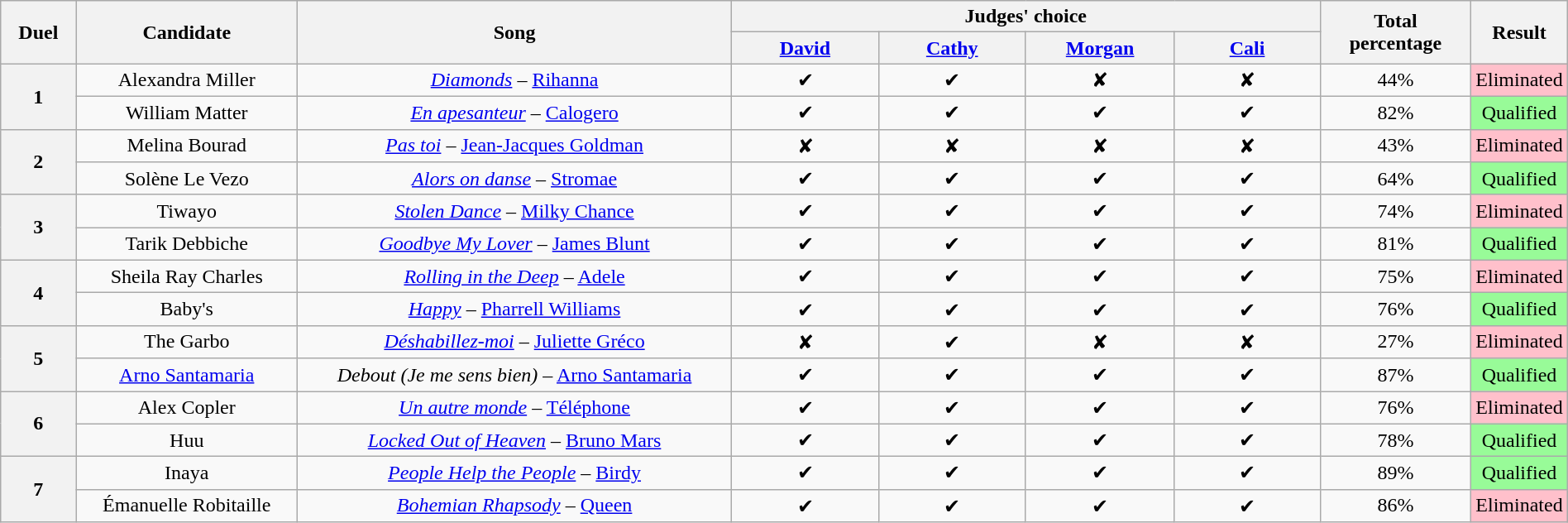<table class="wikitable" style="text-align:center; width:100%;">
<tr>
<th scope="col" rowspan="2" style="width:05%;">Duel</th>
<th scope="col" rowspan="2" style="width:15%;">Candidate</th>
<th scope="col" rowspan="2" style="width:30%;">Song</th>
<th scope="col" colspan="4" style="width:20%;">Judges' choice</th>
<th scope="col" rowspan="2" style="width:15%;">Total <br>percentage</th>
<th scope="col" rowspan="2" style="width:32%;">Result</th>
</tr>
<tr>
<th width="10%"><a href='#'>David</a></th>
<th width="10%"><a href='#'>Cathy</a></th>
<th width="10%"><a href='#'>Morgan</a></th>
<th width="10%"><a href='#'>Cali</a></th>
</tr>
<tr>
<th rowspan=2>1</th>
<td>Alexandra Miller</td>
<td><em><a href='#'>Diamonds</a></em> – <a href='#'>Rihanna</a></td>
<td>✔</td>
<td>✔</td>
<td>✘</td>
<td>✘</td>
<td>44%</td>
<td style="background:pink">Eliminated</td>
</tr>
<tr>
<td>William Matter</td>
<td><em><a href='#'>En apesanteur</a></em> – <a href='#'>Calogero</a></td>
<td>✔</td>
<td>✔</td>
<td>✔</td>
<td>✔</td>
<td>82%</td>
<td style="background:palegreen">Qualified</td>
</tr>
<tr>
<th rowspan=2>2</th>
<td>Melina Bourad</td>
<td><em><a href='#'>Pas toi</a></em> – <a href='#'>Jean-Jacques Goldman</a></td>
<td>✘</td>
<td>✘</td>
<td>✘</td>
<td>✘</td>
<td>43%</td>
<td style="background:pink">Eliminated</td>
</tr>
<tr>
<td>Solène Le Vezo</td>
<td><em><a href='#'>Alors on danse</a></em> – <a href='#'>Stromae</a></td>
<td>✔</td>
<td>✔</td>
<td>✔</td>
<td>✔</td>
<td>64%</td>
<td style="background:palegreen">Qualified</td>
</tr>
<tr>
<th rowspan=2>3</th>
<td>Tiwayo</td>
<td><em><a href='#'>Stolen Dance</a></em> – <a href='#'>Milky Chance</a></td>
<td>✔</td>
<td>✔</td>
<td>✔</td>
<td>✔</td>
<td>74%</td>
<td style="background:pink">Eliminated</td>
</tr>
<tr>
<td>Tarik Debbiche</td>
<td><em><a href='#'>Goodbye My Lover</a></em> – <a href='#'>James Blunt</a></td>
<td>✔</td>
<td>✔</td>
<td>✔</td>
<td>✔</td>
<td>81%</td>
<td style="background:palegreen">Qualified</td>
</tr>
<tr>
<th rowspan=2>4</th>
<td>Sheila Ray Charles</td>
<td><em><a href='#'>Rolling in the Deep</a></em> – <a href='#'>Adele</a></td>
<td>✔</td>
<td>✔</td>
<td>✔</td>
<td>✔</td>
<td>75%</td>
<td style="background:pink">Eliminated</td>
</tr>
<tr>
<td>Baby's</td>
<td><em><a href='#'>Happy</a></em> – <a href='#'>Pharrell Williams</a></td>
<td>✔</td>
<td>✔</td>
<td>✔</td>
<td>✔</td>
<td>76%</td>
<td style="background:palegreen">Qualified</td>
</tr>
<tr>
<th rowspan=2>5</th>
<td>The Garbo</td>
<td><em><a href='#'>Déshabillez-moi</a></em> – <a href='#'>Juliette Gréco</a></td>
<td>✘</td>
<td>✔</td>
<td>✘</td>
<td>✘</td>
<td>27%</td>
<td style="background:pink">Eliminated</td>
</tr>
<tr>
<td><a href='#'>Arno Santamaria</a></td>
<td><em>Debout (Je me sens bien)</em> – <a href='#'>Arno Santamaria</a></td>
<td>✔</td>
<td>✔</td>
<td>✔</td>
<td>✔</td>
<td>87%</td>
<td style="background:palegreen">Qualified</td>
</tr>
<tr>
<th rowspan=2>6</th>
<td>Alex Copler</td>
<td><em><a href='#'>Un autre monde</a></em> – <a href='#'>Téléphone</a></td>
<td>✔</td>
<td>✔</td>
<td>✔</td>
<td>✔</td>
<td>76%</td>
<td style="background:pink">Eliminated</td>
</tr>
<tr>
<td>Huu</td>
<td><em><a href='#'>Locked Out of Heaven</a></em> – <a href='#'>Bruno Mars</a></td>
<td>✔</td>
<td>✔</td>
<td>✔</td>
<td>✔</td>
<td>78%</td>
<td style="background:palegreen">Qualified</td>
</tr>
<tr>
<th rowspan=2>7</th>
<td>Inaya</td>
<td><em><a href='#'>People Help the People</a></em> – <a href='#'>Birdy</a></td>
<td>✔</td>
<td>✔</td>
<td>✔</td>
<td>✔</td>
<td>89%</td>
<td style="background:palegreen">Qualified</td>
</tr>
<tr>
<td>Émanuelle Robitaille</td>
<td><em><a href='#'>Bohemian Rhapsody</a></em> – <a href='#'>Queen</a></td>
<td>✔</td>
<td>✔</td>
<td>✔</td>
<td>✔</td>
<td>86%</td>
<td style="background:pink">Eliminated</td>
</tr>
</table>
